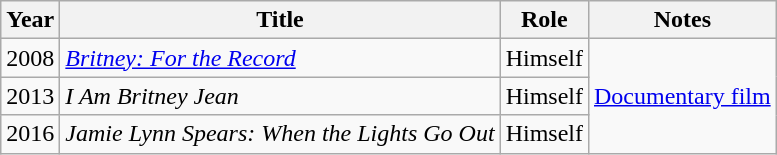<table class="wikitable">
<tr>
<th>Year</th>
<th>Title</th>
<th>Role</th>
<th>Notes</th>
</tr>
<tr>
<td>2008</td>
<td><em><a href='#'>Britney: For the Record</a></em></td>
<td>Himself</td>
<td rowspan="3"><a href='#'>Documentary film</a></td>
</tr>
<tr>
<td>2013</td>
<td><em>I Am Britney Jean</em></td>
<td>Himself</td>
</tr>
<tr>
<td>2016</td>
<td><em>Jamie Lynn Spears: When the Lights Go Out</em></td>
<td>Himself</td>
</tr>
</table>
